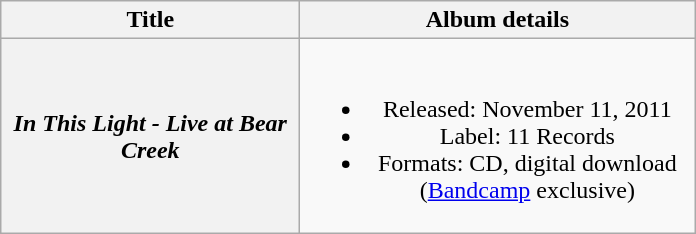<table class="wikitable plainrowheaders" style="text-align:center;" border="1">
<tr>
<th scope="col" rowspan="1" style="width:12em;">Title</th>
<th scope="col" rowspan="1" style="width:16em;">Album details</th>
</tr>
<tr>
<th scope="row"><em>In This Light - Live at Bear Creek</em></th>
<td><br><ul><li>Released: November 11, 2011</li><li>Label: 11 Records</li><li>Formats: CD, digital download (<a href='#'>Bandcamp</a> exclusive)</li></ul></td>
</tr>
</table>
